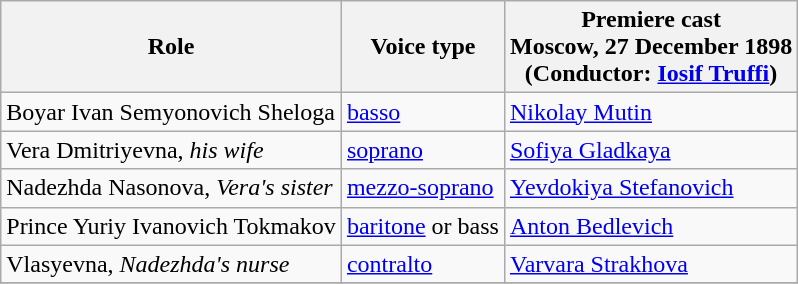<table class="wikitable" border="1">
<tr>
<th>Role</th>
<th>Voice type</th>
<th>Premiere cast<br>Moscow, 27 December 1898<br>(Conductor: <a href='#'>Iosif Truffi</a>)</th>
</tr>
<tr>
<td>Boyar Ivan Semyonovich Sheloga</td>
<td><a href='#'>basso</a></td>
<td><a href='#'>Nikolay Mutin</a></td>
</tr>
<tr>
<td>Vera Dmitriyevna, <em>his wife</em></td>
<td><a href='#'>soprano</a></td>
<td><a href='#'>Sofiya Gladkaya</a></td>
</tr>
<tr>
<td>Nadezhda Nasonova, <em>Vera's sister</em></td>
<td><a href='#'>mezzo-soprano</a></td>
<td><a href='#'>Yevdokiya Stefanovich</a></td>
</tr>
<tr>
<td>Prince Yuriy Ivanovich Tokmakov</td>
<td><a href='#'>baritone</a> or bass</td>
<td><a href='#'>Anton Bedlevich</a></td>
</tr>
<tr>
<td>Vlasyevna, <em>Nadezhda's nurse</em></td>
<td><a href='#'>contralto</a></td>
<td><a href='#'>Varvara Strakhova</a></td>
</tr>
<tr>
</tr>
</table>
